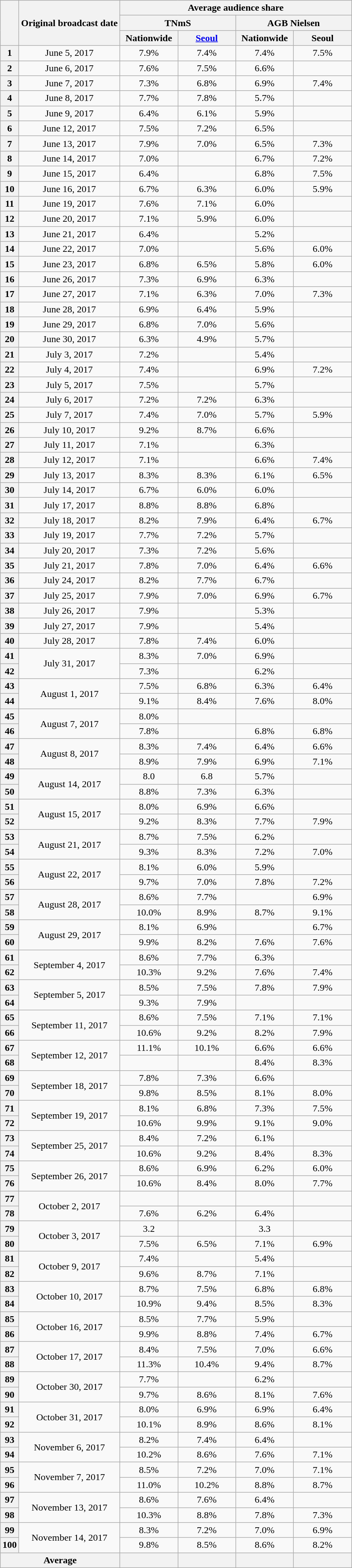<table class="wikitable" style="text-align:center">
<tr>
<th rowspan="3"></th>
<th rowspan="3">Original broadcast date</th>
<th colspan="4">Average audience share</th>
</tr>
<tr>
<th colspan="2">TNmS</th>
<th colspan="2">AGB Nielsen</th>
</tr>
<tr>
<th width=90>Nationwide</th>
<th width=90><a href='#'>Seoul</a></th>
<th width=90>Nationwide</th>
<th width=90>Seoul</th>
</tr>
<tr>
<th>1</th>
<td>June 5, 2017</td>
<td>7.9% </td>
<td>7.4% </td>
<td>7.4% </td>
<td>7.5% </td>
</tr>
<tr>
<th>2</th>
<td>June 6, 2017</td>
<td>7.6% </td>
<td>7.5% </td>
<td>6.6% </td>
<td></td>
</tr>
<tr>
<th>3</th>
<td>June 7, 2017</td>
<td>7.3% </td>
<td>6.8% </td>
<td>6.9% </td>
<td>7.4% </td>
</tr>
<tr>
<th>4</th>
<td>June 8, 2017</td>
<td>7.7% </td>
<td>7.8% </td>
<td>5.7% </td>
<td></td>
</tr>
<tr>
<th>5</th>
<td>June 9, 2017</td>
<td>6.4% </td>
<td>6.1% </td>
<td>5.9% </td>
<td> </td>
</tr>
<tr>
<th>6</th>
<td>June 12, 2017</td>
<td>7.5% </td>
<td>7.2% </td>
<td>6.5% </td>
<td></td>
</tr>
<tr>
<th>7</th>
<td>June 13, 2017</td>
<td>7.9% </td>
<td>7.0% </td>
<td>6.5% </td>
<td>7.3% </td>
</tr>
<tr>
<th>8</th>
<td>June 14, 2017</td>
<td>7.0% </td>
<td></td>
<td>6.7% </td>
<td>7.2% </td>
</tr>
<tr>
<th>9</th>
<td>June 15, 2017</td>
<td>6.4% </td>
<td></td>
<td>6.8% </td>
<td>7.5% </td>
</tr>
<tr>
<th>10</th>
<td>June 16, 2017</td>
<td>6.7% </td>
<td>6.3% </td>
<td>6.0% </td>
<td>5.9% </td>
</tr>
<tr>
<th>11</th>
<td>June 19, 2017</td>
<td>7.6% </td>
<td>7.1% </td>
<td>6.0% </td>
<td></td>
</tr>
<tr>
<th>12</th>
<td>June 20, 2017</td>
<td>7.1% </td>
<td>5.9% </td>
<td>6.0% </td>
<td></td>
</tr>
<tr>
<th>13</th>
<td>June 21, 2017</td>
<td>6.4% </td>
<td></td>
<td>5.2% </td>
<td></td>
</tr>
<tr>
<th>14</th>
<td>June 22, 2017</td>
<td>7.0% </td>
<td></td>
<td>5.6% </td>
<td>6.0% </td>
</tr>
<tr>
<th>15</th>
<td>June 23, 2017</td>
<td>6.8% </td>
<td>6.5% </td>
<td>5.8% </td>
<td>6.0% </td>
</tr>
<tr>
<th>16</th>
<td>June 26, 2017</td>
<td>7.3% </td>
<td>6.9% </td>
<td>6.3% </td>
<td></td>
</tr>
<tr>
<th>17</th>
<td>June 27, 2017</td>
<td>7.1% </td>
<td>6.3% </td>
<td>7.0% </td>
<td>7.3% </td>
</tr>
<tr>
<th>18</th>
<td>June 28, 2017</td>
<td>6.9% </td>
<td>6.4% </td>
<td>5.9% </td>
<td></td>
</tr>
<tr>
<th>19</th>
<td>June 29, 2017</td>
<td>6.8% </td>
<td>7.0% </td>
<td>5.6% </td>
<td></td>
</tr>
<tr>
<th>20</th>
<td>June 30, 2017</td>
<td>6.3% </td>
<td>4.9% </td>
<td>5.7% </td>
<td></td>
</tr>
<tr>
<th>21</th>
<td>July 3, 2017</td>
<td>7.2% </td>
<td></td>
<td>5.4% </td>
<td></td>
</tr>
<tr>
<th>22</th>
<td>July 4, 2017</td>
<td>7.4% </td>
<td></td>
<td>6.9% </td>
<td>7.2% </td>
</tr>
<tr>
<th>23</th>
<td>July 5, 2017</td>
<td>7.5% </td>
<td></td>
<td>5.7% </td>
<td></td>
</tr>
<tr>
<th>24</th>
<td>July 6, 2017</td>
<td>7.2% </td>
<td>7.2% </td>
<td>6.3% </td>
<td></td>
</tr>
<tr>
<th>25</th>
<td>July 7, 2017</td>
<td>7.4% </td>
<td>7.0% </td>
<td>5.7% </td>
<td>5.9% </td>
</tr>
<tr>
<th>26</th>
<td>July 10, 2017</td>
<td>9.2% </td>
<td>8.7% </td>
<td>6.6% </td>
<td></td>
</tr>
<tr>
<th>27</th>
<td>July 11, 2017</td>
<td>7.1% </td>
<td></td>
<td>6.3% </td>
<td></td>
</tr>
<tr>
<th>28</th>
<td>July 12, 2017</td>
<td>7.1% </td>
<td></td>
<td>6.6% </td>
<td>7.4% </td>
</tr>
<tr>
<th>29</th>
<td>July 13, 2017</td>
<td>8.3% </td>
<td>8.3% </td>
<td>6.1% </td>
<td>6.5% </td>
</tr>
<tr>
<th>30</th>
<td>July 14, 2017</td>
<td>6.7% </td>
<td>6.0% </td>
<td>6.0% </td>
<td></td>
</tr>
<tr>
<th>31</th>
<td>July 17, 2017</td>
<td>8.8% </td>
<td>8.8% </td>
<td>6.8% </td>
<td></td>
</tr>
<tr>
<th>32</th>
<td>July 18, 2017</td>
<td>8.2% </td>
<td>7.9% </td>
<td>6.4% </td>
<td>6.7% </td>
</tr>
<tr>
<th>33</th>
<td>July 19, 2017</td>
<td>7.7% </td>
<td>7.2% </td>
<td>5.7% </td>
<td></td>
</tr>
<tr>
<th>34</th>
<td>July 20, 2017</td>
<td>7.3% </td>
<td>7.2% </td>
<td>5.6% </td>
<td></td>
</tr>
<tr>
<th>35</th>
<td>July 21, 2017</td>
<td>7.8% </td>
<td>7.0% </td>
<td>6.4% </td>
<td>6.6% </td>
</tr>
<tr>
<th>36</th>
<td>July 24, 2017</td>
<td>8.2% </td>
<td>7.7% </td>
<td>6.7% </td>
<td></td>
</tr>
<tr>
<th>37</th>
<td>July 25, 2017</td>
<td>7.9% </td>
<td>7.0% </td>
<td>6.9% </td>
<td>6.7% </td>
</tr>
<tr>
<th>38</th>
<td>July 26, 2017</td>
<td>7.9% </td>
<td></td>
<td>5.3% </td>
<td></td>
</tr>
<tr>
<th>39</th>
<td>July 27, 2017</td>
<td>7.9% </td>
<td></td>
<td>5.4% </td>
<td></td>
</tr>
<tr>
<th>40</th>
<td>July 28, 2017</td>
<td>7.8% </td>
<td>7.4% </td>
<td>6.0% </td>
<td></td>
</tr>
<tr>
<th>41</th>
<td rowspan="2">July 31, 2017</td>
<td>8.3% </td>
<td>7.0% </td>
<td>6.9% </td>
<td></td>
</tr>
<tr>
<th>42</th>
<td>7.3% </td>
<td></td>
<td>6.2% </td>
<td></td>
</tr>
<tr>
<th>43</th>
<td rowspan="2">August 1, 2017</td>
<td>7.5% </td>
<td>6.8% </td>
<td>6.3% </td>
<td>6.4% </td>
</tr>
<tr>
<th>44</th>
<td>9.1% </td>
<td>8.4% </td>
<td>7.6% </td>
<td>8.0% </td>
</tr>
<tr>
<th>45</th>
<td rowspan="2">August 7, 2017</td>
<td>8.0% </td>
<td></td>
<td></td>
<td></td>
</tr>
<tr>
<th>46</th>
<td>7.8% </td>
<td></td>
<td>6.8% </td>
<td>6.8% </td>
</tr>
<tr>
<th>47</th>
<td rowspan="2">August 8, 2017</td>
<td>8.3% </td>
<td>7.4% </td>
<td>6.4% </td>
<td>6.6% </td>
</tr>
<tr>
<th>48</th>
<td>8.9% </td>
<td>7.9% </td>
<td>6.9% </td>
<td>7.1% </td>
</tr>
<tr>
<th>49</th>
<td rowspan="2">August 14, 2017</td>
<td>8.0 </td>
<td>6.8 </td>
<td>5.7% </td>
<td></td>
</tr>
<tr>
<th>50</th>
<td>8.8% </td>
<td>7.3% </td>
<td>6.3% </td>
<td></td>
</tr>
<tr>
<th>51</th>
<td rowspan="2">August 15, 2017</td>
<td>8.0% </td>
<td>6.9% </td>
<td>6.6% </td>
<td></td>
</tr>
<tr>
<th>52</th>
<td>9.2% </td>
<td>8.3% </td>
<td>7.7% </td>
<td>7.9% </td>
</tr>
<tr>
<th>53</th>
<td rowspan="2">August 21, 2017</td>
<td>8.7% </td>
<td>7.5% </td>
<td>6.2% </td>
<td></td>
</tr>
<tr>
<th>54</th>
<td>9.3% </td>
<td>8.3% </td>
<td>7.2% </td>
<td>7.0% </td>
</tr>
<tr>
<th>55</th>
<td rowspan="2">August 22, 2017</td>
<td>8.1% </td>
<td>6.0% </td>
<td>5.9% </td>
<td></td>
</tr>
<tr>
<th>56</th>
<td>9.7% </td>
<td>7.0% </td>
<td>7.8% </td>
<td>7.2% </td>
</tr>
<tr>
<th>57</th>
<td rowspan="2">August 28, 2017</td>
<td>8.6% </td>
<td>7.7% </td>
<td></td>
<td>6.9% </td>
</tr>
<tr>
<th>58</th>
<td>10.0% </td>
<td>8.9% </td>
<td>8.7% </td>
<td>9.1% </td>
</tr>
<tr>
<th>59</th>
<td rowspan="2">August 29, 2017</td>
<td>8.1% </td>
<td>6.9% </td>
<td></td>
<td>6.7% </td>
</tr>
<tr>
<th>60</th>
<td>9.9% </td>
<td>8.2% </td>
<td>7.6% </td>
<td>7.6% </td>
</tr>
<tr>
<th>61</th>
<td rowspan="2">September 4, 2017</td>
<td>8.6% </td>
<td>7.7% </td>
<td>6.3% </td>
<td></td>
</tr>
<tr>
<th>62</th>
<td>10.3% </td>
<td>9.2% </td>
<td>7.6% </td>
<td>7.4% </td>
</tr>
<tr>
<th>63</th>
<td rowspan="2">September 5, 2017</td>
<td>8.5% </td>
<td>7.5% </td>
<td>7.8% </td>
<td>7.9% </td>
</tr>
<tr>
<th>64</th>
<td>9.3% </td>
<td>7.9% </td>
<td> </td>
<td> </td>
</tr>
<tr>
<th>65</th>
<td rowspan="2">September 11, 2017</td>
<td>8.6% </td>
<td>7.5% </td>
<td>7.1% </td>
<td>7.1% </td>
</tr>
<tr>
<th>66</th>
<td>10.6% </td>
<td>9.2% </td>
<td>8.2% </td>
<td>7.9% </td>
</tr>
<tr>
<th>67</th>
<td rowspan="2">September 12, 2017</td>
<td>11.1% </td>
<td>10.1% </td>
<td>6.6% </td>
<td>6.6% </td>
</tr>
<tr>
<th>68</th>
<td> </td>
<td> </td>
<td>8.4% </td>
<td>8.3% </td>
</tr>
<tr>
<th>69</th>
<td rowspan="2">September 18, 2017</td>
<td>7.8% </td>
<td>7.3% </td>
<td>6.6% </td>
<td></td>
</tr>
<tr>
<th>70</th>
<td>9.8% </td>
<td>8.5% </td>
<td>8.1% </td>
<td>8.0% </td>
</tr>
<tr>
<th>71</th>
<td rowspan="2">September 19, 2017</td>
<td>8.1% </td>
<td>6.8% </td>
<td>7.3% </td>
<td>7.5% </td>
</tr>
<tr>
<th>72</th>
<td>10.6% </td>
<td>9.9% </td>
<td>9.1% </td>
<td>9.0% </td>
</tr>
<tr>
<th>73</th>
<td rowspan="2">September 25, 2017</td>
<td>8.4% </td>
<td>7.2% </td>
<td>6.1% </td>
<td></td>
</tr>
<tr>
<th>74</th>
<td>10.6% </td>
<td>9.2% </td>
<td>8.4% </td>
<td>8.3% </td>
</tr>
<tr>
<th>75</th>
<td rowspan="2">September 26, 2017</td>
<td>8.6% </td>
<td>6.9% </td>
<td>6.2% </td>
<td>6.0% </td>
</tr>
<tr>
<th>76</th>
<td>10.6% </td>
<td>8.4% </td>
<td>8.0% </td>
<td>7.7% </td>
</tr>
<tr>
<th>77</th>
<td rowspan="2">October 2, 2017</td>
<td> </td>
<td></td>
<td> </td>
<td></td>
</tr>
<tr>
<th>78</th>
<td>7.6% </td>
<td>6.2% </td>
<td>6.4% </td>
<td></td>
</tr>
<tr>
<th>79</th>
<td rowspan="2">October 3, 2017</td>
<td>3.2</td>
<td></td>
<td>3.3</td>
<td></td>
</tr>
<tr>
<th>80</th>
<td>7.5% </td>
<td>6.5% </td>
<td>7.1% </td>
<td>6.9% </td>
</tr>
<tr>
<th>81</th>
<td rowspan="2">October 9, 2017</td>
<td>7.4% </td>
<td></td>
<td>5.4% </td>
<td></td>
</tr>
<tr>
<th>82</th>
<td>9.6% </td>
<td>8.7% </td>
<td>7.1% </td>
<td></td>
</tr>
<tr>
<th>83</th>
<td rowspan="2">October 10, 2017</td>
<td>8.7% </td>
<td>7.5% </td>
<td>6.8% </td>
<td>6.8% </td>
</tr>
<tr>
<th>84</th>
<td>10.9% </td>
<td>9.4% </td>
<td>8.5% </td>
<td>8.3% </td>
</tr>
<tr>
<th>85</th>
<td rowspan="2">October 16, 2017</td>
<td>8.5% </td>
<td>7.7% </td>
<td>5.9% </td>
<td></td>
</tr>
<tr>
<th>86</th>
<td>9.9% </td>
<td>8.8% </td>
<td>7.4% </td>
<td>6.7% </td>
</tr>
<tr>
<th>87</th>
<td rowspan="2">October 17, 2017</td>
<td>8.4% </td>
<td>7.5% </td>
<td>7.0% </td>
<td>6.6% </td>
</tr>
<tr>
<th>88</th>
<td>11.3% </td>
<td>10.4% </td>
<td>9.4% </td>
<td>8.7% </td>
</tr>
<tr>
<th>89</th>
<td rowspan="2">October 30, 2017</td>
<td>7.7% </td>
<td></td>
<td>6.2% </td>
<td></td>
</tr>
<tr>
<th>90</th>
<td>9.7% </td>
<td>8.6% </td>
<td>8.1% </td>
<td>7.6% </td>
</tr>
<tr>
<th>91</th>
<td rowspan="2">October 31, 2017</td>
<td>8.0% </td>
<td>6.9% </td>
<td>6.9% </td>
<td>6.4% </td>
</tr>
<tr>
<th>92</th>
<td>10.1% </td>
<td>8.9% </td>
<td>8.6% </td>
<td>8.1% </td>
</tr>
<tr>
<th>93</th>
<td rowspan="2">November 6, 2017</td>
<td>8.2% </td>
<td>7.4% </td>
<td>6.4% </td>
<td></td>
</tr>
<tr>
<th>94</th>
<td>10.2% </td>
<td>8.6% </td>
<td>7.6% </td>
<td>7.1% </td>
</tr>
<tr>
<th>95</th>
<td rowspan="2">November 7, 2017</td>
<td>8.5% </td>
<td>7.2% </td>
<td>7.0% </td>
<td>7.1% </td>
</tr>
<tr>
<th>96</th>
<td>11.0% </td>
<td>10.2% </td>
<td>8.8% </td>
<td>8.7% </td>
</tr>
<tr>
<th>97</th>
<td rowspan="2">November 13, 2017</td>
<td>8.6% </td>
<td>7.6% </td>
<td>6.4% </td>
<td></td>
</tr>
<tr>
<th>98</th>
<td>10.3% </td>
<td>8.8% </td>
<td>7.8% </td>
<td>7.3% </td>
</tr>
<tr>
<th>99</th>
<td rowspan="2">November 14, 2017</td>
<td>8.3% </td>
<td>7.2% </td>
<td>7.0% </td>
<td>6.9% </td>
</tr>
<tr>
<th>100</th>
<td>9.8% </td>
<td>8.5% </td>
<td>8.6% </td>
<td>8.2% </td>
</tr>
<tr>
<th colspan="2">Average</th>
<th></th>
<th></th>
<th></th>
<th></th>
</tr>
</table>
